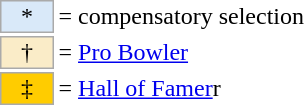<table border=0 cellspacing="0" cellpadding="8">
<tr>
<td><br><table style="margin: 0.75em 0 0 0.5em;">
<tr>
<td style="background:#d9e9f9; border:1px solid #aaa; width:2em; text-align:center;">*</td>
<td>= compensatory selection</td>
<td></td>
</tr>
<tr>
<td style="background:#faecc8; border:1px solid #aaa; width:2em; text-align:center;">†</td>
<td>= <a href='#'>Pro Bowler</a></td>
</tr>
<tr>
<td style="background-color:#FFCC00; border:1px solid #aaaaaa; width:2em; text-align:center;">‡</td>
<td>= <a href='#'>Hall of Famer</a>r</td>
</tr>
</table>
</td>
<td cellspacing="2"><br></td>
</tr>
</table>
